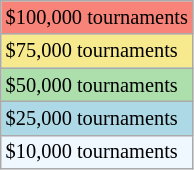<table class="wikitable" style="font-size:85%">
<tr style="background:#f88379;">
<td>$100,000 tournaments</td>
</tr>
<tr style="background:#f7e98e;">
<td>$75,000 tournaments</td>
</tr>
<tr style="background:#addfad;">
<td>$50,000 tournaments</td>
</tr>
<tr style="background:lightblue;">
<td>$25,000 tournaments</td>
</tr>
<tr style="background:#f0f8ff;">
<td>$10,000 tournaments</td>
</tr>
</table>
